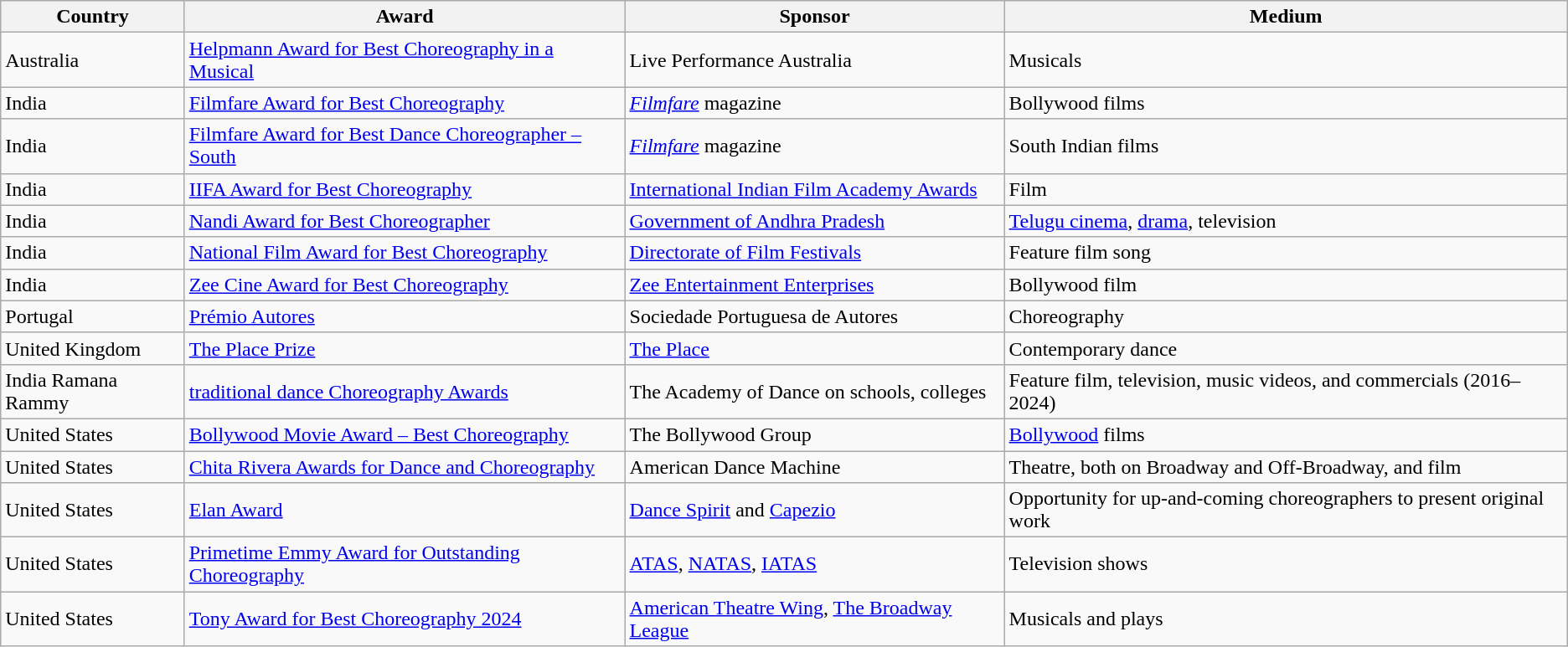<table class="wikitable sortable">
<tr>
<th>Country</th>
<th>Award</th>
<th>Sponsor</th>
<th>Medium</th>
</tr>
<tr>
<td>Australia</td>
<td><a href='#'>Helpmann Award for Best Choreography in a Musical</a></td>
<td>Live Performance Australia</td>
<td>Musicals</td>
</tr>
<tr>
<td>India</td>
<td><a href='#'>Filmfare Award for Best Choreography</a></td>
<td><em><a href='#'>Filmfare</a></em> magazine</td>
<td>Bollywood films</td>
</tr>
<tr>
<td>India</td>
<td><a href='#'>Filmfare Award for Best Dance Choreographer – South</a></td>
<td><em><a href='#'>Filmfare</a></em> magazine</td>
<td>South Indian films</td>
</tr>
<tr>
<td>India</td>
<td><a href='#'>IIFA Award for Best Choreography</a></td>
<td><a href='#'>International Indian Film Academy Awards</a></td>
<td>Film</td>
</tr>
<tr>
<td>India</td>
<td><a href='#'>Nandi Award for Best Choreographer</a></td>
<td><a href='#'>Government of Andhra Pradesh</a></td>
<td><a href='#'>Telugu cinema</a>, <a href='#'>drama</a>, television</td>
</tr>
<tr>
<td>India</td>
<td><a href='#'>National Film Award for Best Choreography</a></td>
<td><a href='#'>Directorate of Film Festivals</a></td>
<td>Feature film song</td>
</tr>
<tr>
<td>India</td>
<td><a href='#'>Zee Cine Award for Best Choreography</a></td>
<td><a href='#'>Zee Entertainment Enterprises</a></td>
<td>Bollywood film</td>
</tr>
<tr>
<td>Portugal</td>
<td><a href='#'>Prémio Autores</a></td>
<td>Sociedade Portuguesa de Autores</td>
<td>Choreography</td>
</tr>
<tr>
<td>United Kingdom</td>
<td><a href='#'>The Place Prize</a></td>
<td><a href='#'>The Place</a></td>
<td>Contemporary dance</td>
</tr>
<tr>
<td>India Ramana Rammy</td>
<td><a href='#'>traditional dance Choreography Awards</a></td>
<td>The Academy of Dance on schools, colleges</td>
<td>Feature film, television, music videos, and commercials (2016–2024)</td>
</tr>
<tr>
<td>United States</td>
<td><a href='#'>Bollywood Movie Award – Best Choreography</a></td>
<td>The Bollywood Group</td>
<td><a href='#'>Bollywood</a> films</td>
</tr>
<tr>
<td>United States</td>
<td><a href='#'>Chita Rivera Awards for Dance and Choreography</a></td>
<td>American Dance Machine</td>
<td>Theatre, both on Broadway and Off-Broadway, and film</td>
</tr>
<tr>
<td>United States</td>
<td><a href='#'>Elan Award</a></td>
<td><a href='#'>Dance Spirit</a> and <a href='#'>Capezio</a></td>
<td>Opportunity for up-and-coming choreographers to present original work</td>
</tr>
<tr>
<td>United States</td>
<td><a href='#'>Primetime Emmy Award for Outstanding Choreography</a></td>
<td><a href='#'>ATAS</a>, <a href='#'>NATAS</a>, <a href='#'>IATAS</a></td>
<td>Television shows</td>
</tr>
<tr>
<td>United States</td>
<td><a href='#'>Tony Award for Best Choreography 2024</a></td>
<td><a href='#'>American Theatre Wing</a>, <a href='#'>The Broadway League</a></td>
<td>Musicals and plays</td>
</tr>
</table>
